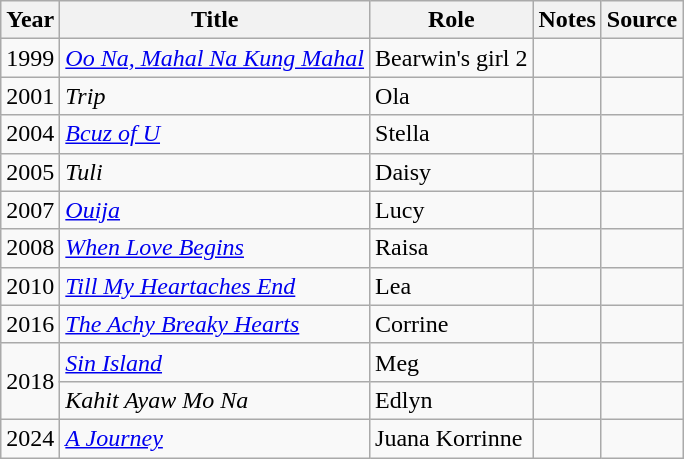<table class="wikitable sortable" >
<tr>
<th>Year</th>
<th>Title</th>
<th>Role</th>
<th class="unsortable">Notes </th>
<th class="unsortable">Source </th>
</tr>
<tr>
<td>1999</td>
<td><em><a href='#'>Oo Na, Mahal Na Kung Mahal</a></em></td>
<td>Bearwin's girl 2</td>
<td></td>
<td></td>
</tr>
<tr>
<td>2001</td>
<td><em>Trip</em></td>
<td>Ola</td>
<td></td>
<td></td>
</tr>
<tr>
<td>2004</td>
<td><em><a href='#'>Bcuz of U</a></em></td>
<td>Stella</td>
<td></td>
<td></td>
</tr>
<tr>
<td>2005</td>
<td><em>Tuli</em></td>
<td>Daisy</td>
<td></td>
<td></td>
</tr>
<tr>
<td>2007</td>
<td><em><a href='#'>Ouija</a></em></td>
<td>Lucy</td>
<td></td>
<td></td>
</tr>
<tr>
<td>2008</td>
<td><em><a href='#'>When Love Begins</a></em></td>
<td>Raisa</td>
<td></td>
<td></td>
</tr>
<tr>
<td>2010</td>
<td><em><a href='#'>Till My Heartaches End</a></em></td>
<td>Lea</td>
<td></td>
<td></td>
</tr>
<tr>
<td>2016</td>
<td><em><a href='#'>The Achy Breaky Hearts</a></em></td>
<td>Corrine</td>
<td></td>
<td></td>
</tr>
<tr>
<td rowspan="2">2018</td>
<td><em><a href='#'>Sin Island</a></em></td>
<td>Meg</td>
<td></td>
<td></td>
</tr>
<tr>
<td><em>Kahit Ayaw Mo Na</em></td>
<td>Edlyn</td>
<td></td>
<td></td>
</tr>
<tr>
<td>2024</td>
<td><em><a href='#'>A Journey</a></em></td>
<td>Juana Korrinne</td>
<td></td>
<td></td>
</tr>
</table>
